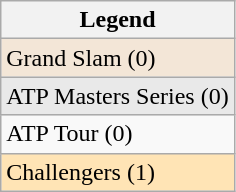<table class=wikitable>
<tr>
<th>Legend</th>
</tr>
<tr bgcolor=f3e6d7>
<td>Grand Slam (0)</td>
</tr>
<tr bgcolor=e9e9e9>
<td>ATP Masters Series (0)</td>
</tr>
<tr bgcolor=>
<td>ATP Tour (0)</td>
</tr>
<tr bgcolor=moccasin>
<td>Challengers (1)</td>
</tr>
</table>
